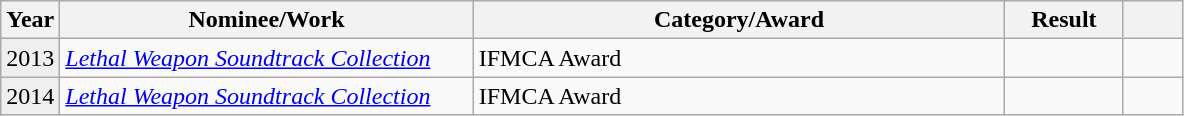<table class="wikitable">
<tr>
<th width=5%>Year</th>
<th width=35%>Nominee/Work</th>
<th width=45%>Category/Award</th>
<th width=10%>Result</th>
<th width=5%></th>
</tr>
<tr>
<td bgcolor="#efefef">2013</td>
<td><em><a href='#'>Lethal Weapon Soundtrack Collection</a></em></td>
<td>IFMCA Award</td>
<td></td>
<td style="text-align:center;"></td>
</tr>
<tr>
<td bgcolor="#efefef">2014</td>
<td><em><a href='#'>Lethal Weapon Soundtrack Collection</a></em></td>
<td>IFMCA Award</td>
<td></td>
<td style="text-align:center;"></td>
</tr>
</table>
